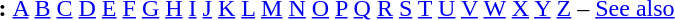<table id="toc" border="0">
<tr>
<th>:</th>
<td><a href='#'>A</a> <a href='#'>B</a> <a href='#'>C</a> <a href='#'>D</a> <a href='#'>E</a> <a href='#'>F</a> <a href='#'>G</a> <a href='#'>H</a> <a href='#'>I</a> <a href='#'>J</a> <a href='#'>K</a> <a href='#'>L</a> <a href='#'>M</a> <a href='#'>N</a> <a href='#'>O</a> <a href='#'>P</a> <a href='#'>Q</a> <a href='#'>R</a> <a href='#'>S</a> <a href='#'>T</a> <a href='#'>U</a> <a href='#'>V</a> <a href='#'>W</a> <a href='#'>X</a> <a href='#'>Y</a>  <a href='#'>Z</a> – <a href='#'>See also</a></td>
</tr>
</table>
